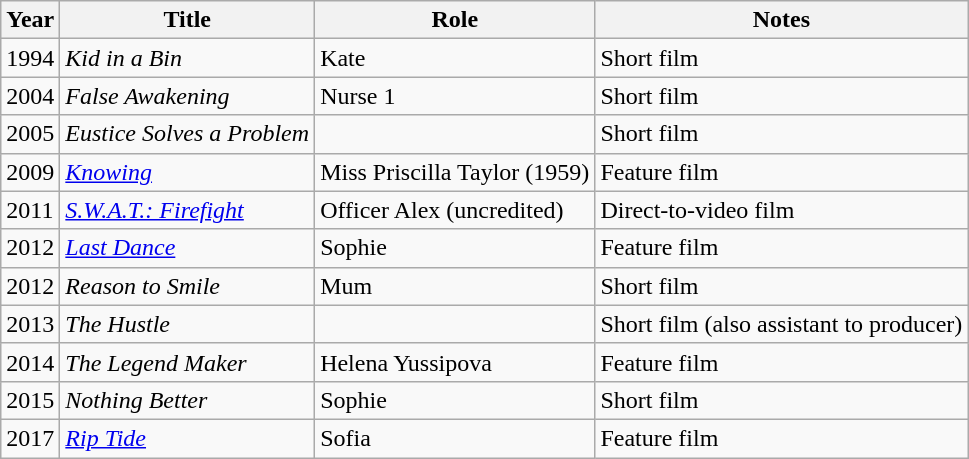<table class="wikitable sortable">
<tr>
<th>Year</th>
<th>Title</th>
<th>Role</th>
<th class="unsortable">Notes</th>
</tr>
<tr>
<td>1994</td>
<td><em>Kid in a Bin</em></td>
<td>Kate</td>
<td>Short film</td>
</tr>
<tr>
<td>2004</td>
<td><em>False Awakening</em></td>
<td>Nurse 1</td>
<td>Short film</td>
</tr>
<tr>
<td>2005</td>
<td><em>Eustice Solves a Problem</em></td>
<td></td>
<td>Short film</td>
</tr>
<tr>
<td>2009</td>
<td><em><a href='#'>Knowing</a></em></td>
<td>Miss Priscilla Taylor (1959)</td>
<td>Feature film</td>
</tr>
<tr>
<td>2011</td>
<td><em><a href='#'>S.W.A.T.: Firefight</a></em></td>
<td>Officer Alex (uncredited)</td>
<td>Direct-to-video film</td>
</tr>
<tr>
<td>2012</td>
<td><em><a href='#'>Last Dance</a></em></td>
<td>Sophie</td>
<td>Feature film</td>
</tr>
<tr>
<td>2012</td>
<td><em>Reason to Smile</em></td>
<td>Mum</td>
<td>Short film</td>
</tr>
<tr>
<td>2013</td>
<td><em>The Hustle</em></td>
<td></td>
<td>Short film (also assistant to producer)</td>
</tr>
<tr>
<td>2014</td>
<td><em>The Legend Maker</em></td>
<td>Helena Yussipova</td>
<td>Feature film</td>
</tr>
<tr>
<td>2015</td>
<td><em>Nothing Better</em></td>
<td>Sophie</td>
<td>Short film</td>
</tr>
<tr>
<td>2017</td>
<td><em><a href='#'>Rip Tide</a></em></td>
<td>Sofia</td>
<td>Feature film</td>
</tr>
</table>
